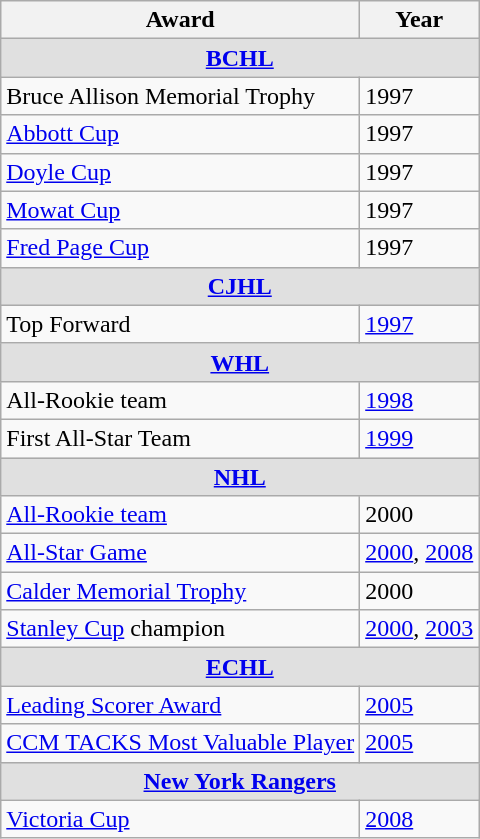<table class="wikitable">
<tr>
<th>Award</th>
<th>Year</th>
</tr>
<tr ALIGN="center" bgcolor="#e0e0e0">
<td colspan="3"><strong><a href='#'>BCHL</a></strong></td>
</tr>
<tr>
<td>Bruce Allison Memorial Trophy</td>
<td>1997</td>
</tr>
<tr>
<td><a href='#'>Abbott Cup</a></td>
<td>1997</td>
</tr>
<tr>
<td><a href='#'>Doyle Cup</a></td>
<td>1997</td>
</tr>
<tr>
<td><a href='#'>Mowat Cup</a></td>
<td>1997</td>
</tr>
<tr>
<td><a href='#'>Fred Page Cup</a></td>
<td>1997</td>
</tr>
<tr ALIGN="center" bgcolor="#e0e0e0">
<td colspan="3"><strong><a href='#'>CJHL</a></strong></td>
</tr>
<tr>
<td>Top Forward</td>
<td><a href='#'>1997</a></td>
</tr>
<tr ALIGN="center" bgcolor="#e0e0e0">
<td colspan="3"><strong><a href='#'>WHL</a></strong></td>
</tr>
<tr>
<td>All-Rookie team</td>
<td><a href='#'>1998</a></td>
</tr>
<tr>
<td>First All-Star Team</td>
<td><a href='#'>1999</a></td>
</tr>
<tr ALIGN="center" bgcolor="#e0e0e0">
<td colspan="3"><strong><a href='#'>NHL</a></strong></td>
</tr>
<tr>
<td><a href='#'>All-Rookie team</a></td>
<td>2000</td>
</tr>
<tr>
<td><a href='#'>All-Star Game</a></td>
<td><a href='#'>2000</a>, <a href='#'>2008</a></td>
</tr>
<tr>
<td><a href='#'>Calder Memorial Trophy</a></td>
<td>2000</td>
</tr>
<tr>
<td><a href='#'>Stanley Cup</a> champion</td>
<td><a href='#'>2000</a>, <a href='#'>2003</a></td>
</tr>
<tr ALIGN="center" bgcolor="#e0e0e0">
<td colspan="3"><strong><a href='#'>ECHL</a></strong></td>
</tr>
<tr>
<td><a href='#'>Leading Scorer Award</a></td>
<td><a href='#'>2005</a></td>
</tr>
<tr>
<td><a href='#'>CCM TACKS Most Valuable Player</a></td>
<td><a href='#'>2005</a></td>
</tr>
<tr ALIGN="center" bgcolor="#e0e0e0">
<td colspan="3"><strong><a href='#'>New York Rangers</a></strong></td>
</tr>
<tr>
<td><a href='#'>Victoria Cup</a></td>
<td><a href='#'>2008</a></td>
</tr>
</table>
